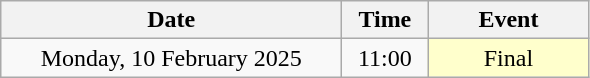<table class = "wikitable" style="text-align:center;">
<tr>
<th width=220>Date</th>
<th width=50>Time</th>
<th width=100>Event</th>
</tr>
<tr>
<td>Monday, 10 February 2025</td>
<td>11:00</td>
<td bgcolor=ffffcc>Final</td>
</tr>
</table>
